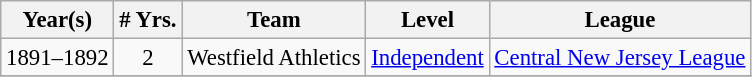<table class="wikitable" style="text-align:center; font-size: 95%;">
<tr>
<th>Year(s)</th>
<th># Yrs.</th>
<th>Team</th>
<th>Level</th>
<th>League</th>
</tr>
<tr>
<td>1891–1892</td>
<td>2</td>
<td>Westfield Athletics</td>
<td><a href='#'>Independent</a></td>
<td><a href='#'>Central New Jersey League</a></td>
</tr>
<tr>
</tr>
</table>
